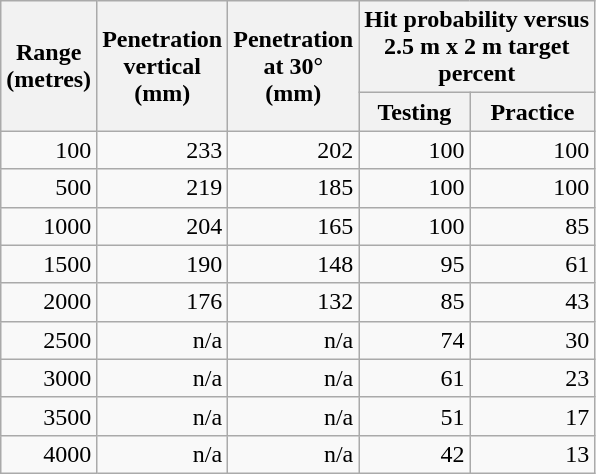<table class=wikitable style="text-align:right;">
<tr>
<th rowspan=2>Range <br>(metres)</th>
<th rowspan=2>Penetration <br>vertical<br>(mm)</th>
<th rowspan=2>Penetration <br>at 30°<br>(mm)</th>
<th colspan=2>Hit probability versus<br> 2.5 m x 2 m target<br>percent</th>
</tr>
<tr>
<th>Testing</th>
<th>Practice</th>
</tr>
<tr>
<td>100</td>
<td>233</td>
<td>202</td>
<td>100</td>
<td>100</td>
</tr>
<tr>
<td>500</td>
<td>219</td>
<td>185</td>
<td>100</td>
<td>100</td>
</tr>
<tr>
<td>1000</td>
<td>204</td>
<td>165</td>
<td>100</td>
<td>85</td>
</tr>
<tr>
<td>1500</td>
<td>190</td>
<td>148</td>
<td>95</td>
<td>61</td>
</tr>
<tr>
<td>2000</td>
<td>176</td>
<td>132</td>
<td>85</td>
<td>43</td>
</tr>
<tr>
<td>2500</td>
<td>n/a</td>
<td>n/a</td>
<td>74</td>
<td>30</td>
</tr>
<tr>
<td>3000</td>
<td>n/a</td>
<td>n/a</td>
<td>61</td>
<td>23</td>
</tr>
<tr>
<td>3500</td>
<td>n/a</td>
<td>n/a</td>
<td>51</td>
<td>17</td>
</tr>
<tr>
<td>4000</td>
<td>n/a</td>
<td>n/a</td>
<td>42</td>
<td>13</td>
</tr>
</table>
